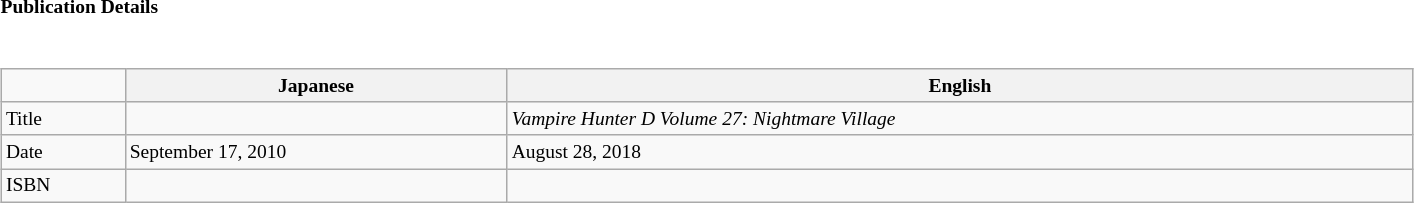<table class="collapsible collapsed" border="0" style="width:75%; font-size:small;">
<tr>
<th style="width:20em; text-align:left">Publication Details</th>
<th></th>
</tr>
<tr>
<td colspan="2"><br><table class="wikitable" style="width:100%; font-size:small;  margin-right:-1em;">
<tr>
<td></td>
<th>Japanese</th>
<th>English</th>
</tr>
<tr>
<td>Title</td>
<td> </td>
<td> <em>Vampire Hunter D Volume 27: Nightmare Village</em></td>
</tr>
<tr>
<td>Date</td>
<td> September 17, 2010</td>
<td> August 28, 2018</td>
</tr>
<tr>
<td>ISBN</td>
<td> </td>
<td> </td>
</tr>
</table>
</td>
</tr>
</table>
